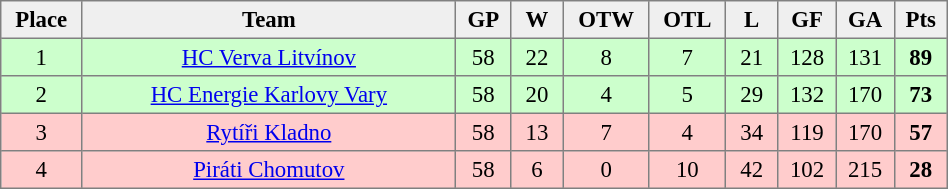<table cellpadding="3" cellspacing="0" border="1" style="font-size: 95%; text-align: center; border: gray solid 1px; border-collapse: collapse;" width="50%">
<tr bgcolor=#efefef>
<th width="20">Place</th>
<th width="185">Team</th>
<th width="20">GP</th>
<th width="20">W</th>
<th width="20">OTW</th>
<th width="20">OTL</th>
<th width="20">L</th>
<th width="20">GF</th>
<th width="20">GA</th>
<th width="20">Pts</th>
</tr>
<tr align=center bgcolor=ccffcc>
<td>1</td>
<td><a href='#'>HC Verva Litvínov</a></td>
<td>58</td>
<td>22</td>
<td>8</td>
<td>7</td>
<td>21</td>
<td>128</td>
<td>131</td>
<td><strong>89</strong></td>
</tr>
<tr align=center bgcolor=ccffcc>
<td>2</td>
<td><a href='#'>HC Energie Karlovy Vary</a></td>
<td>58</td>
<td>20</td>
<td>4</td>
<td>5</td>
<td>29</td>
<td>132</td>
<td>170</td>
<td><strong>73</strong></td>
</tr>
<tr align=center bgcolor=ffcccc>
<td>3</td>
<td><a href='#'>Rytíři Kladno</a></td>
<td>58</td>
<td>13</td>
<td>7</td>
<td>4</td>
<td>34</td>
<td>119</td>
<td>170</td>
<td><strong>57</strong></td>
</tr>
<tr align=center bgcolor=ffcccc>
<td>4</td>
<td><a href='#'>Piráti Chomutov</a></td>
<td>58</td>
<td>6</td>
<td>0</td>
<td>10</td>
<td>42</td>
<td>102</td>
<td>215</td>
<td><strong>28</strong></td>
</tr>
</table>
